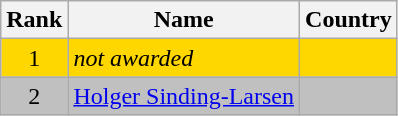<table class="wikitable sortable" style="text-align:center">
<tr>
<th>Rank</th>
<th>Name</th>
<th>Country</th>
</tr>
<tr bgcolor=gold>
<td>1</td>
<td align="left"><em>not awarded</em></td>
<td align="left"></td>
</tr>
<tr bgcolor=silver>
<td>2</td>
<td align="left"><a href='#'>Holger Sinding-Larsen</a></td>
<td align="left"></td>
</tr>
</table>
